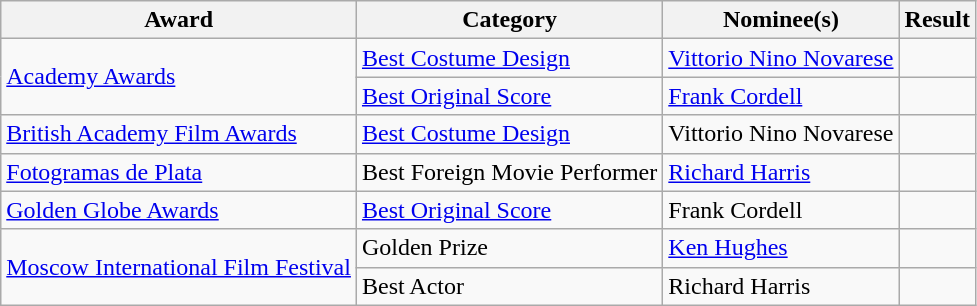<table class="wikitable plainrowheaders">
<tr>
<th>Award</th>
<th>Category</th>
<th>Nominee(s)</th>
<th>Result</th>
</tr>
<tr>
<td rowspan="2"><a href='#'>Academy Awards</a></td>
<td><a href='#'>Best Costume Design</a></td>
<td><a href='#'>Vittorio Nino Novarese</a></td>
<td></td>
</tr>
<tr>
<td><a href='#'>Best Original Score</a></td>
<td><a href='#'>Frank Cordell</a></td>
<td></td>
</tr>
<tr>
<td><a href='#'>British Academy Film Awards</a></td>
<td><a href='#'>Best Costume Design</a></td>
<td>Vittorio Nino Novarese</td>
<td></td>
</tr>
<tr>
<td><a href='#'>Fotogramas de Plata</a></td>
<td>Best Foreign Movie Performer</td>
<td><a href='#'>Richard Harris</a></td>
<td></td>
</tr>
<tr>
<td><a href='#'>Golden Globe Awards</a></td>
<td><a href='#'>Best Original Score</a></td>
<td>Frank Cordell</td>
<td></td>
</tr>
<tr>
<td rowspan="2"><a href='#'>Moscow International Film Festival</a></td>
<td>Golden Prize</td>
<td><a href='#'>Ken Hughes</a></td>
<td></td>
</tr>
<tr>
<td>Best Actor</td>
<td>Richard Harris</td>
<td></td>
</tr>
</table>
